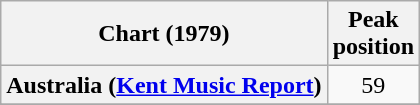<table class="wikitable sortable plainrowheaders">
<tr>
<th scope="col">Chart (1979)</th>
<th scope="col">Peak<br>position</th>
</tr>
<tr>
<th scope="row">Australia (<a href='#'>Kent Music Report</a>)</th>
<td align="center">59</td>
</tr>
<tr>
</tr>
<tr>
</tr>
</table>
